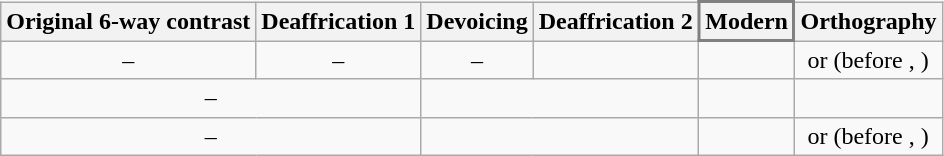<table class="wikitable" style="text-align: center; margin: 1em 1em 1em 2em;">
<tr>
<th>Original 6-way contrast</th>
<th>Deaffrication 1</th>
<th>Devoicing</th>
<th>Deaffrication 2</th>
<th style="border:2px solid grey;">Modern </th>
<th>Orthography</th>
</tr>
<tr>
<td> – </td>
<td> – </td>
<td> – </td>
<td></td>
<td></td>
<td> or  (before , )</td>
</tr>
<tr>
<td colspan=2> – </td>
<td colspan=2></td>
<td></td>
<td></td>
</tr>
<tr>
<td colspan=2> – </td>
<td colspan=2></td>
<td></td>
<td> or  (before , )</td>
</tr>
</table>
